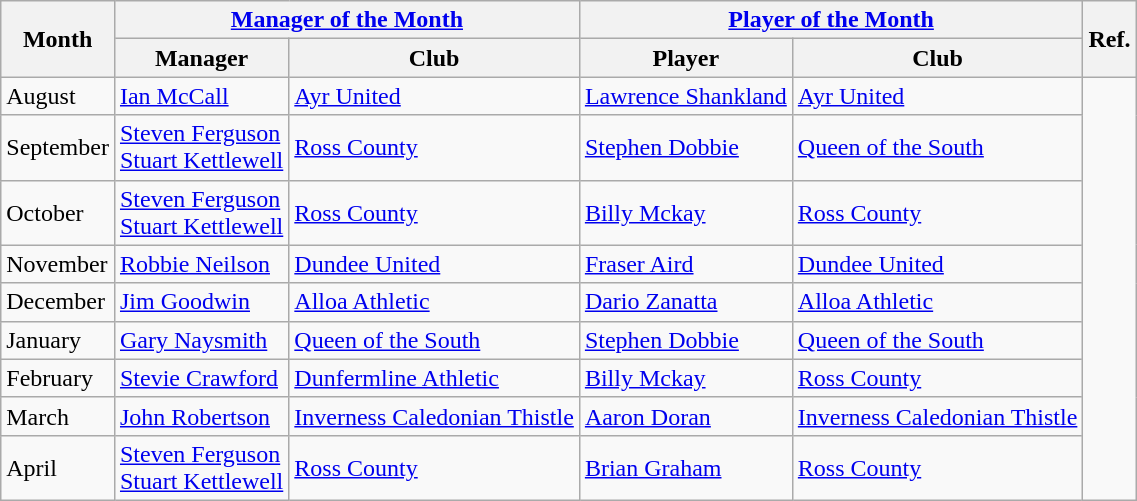<table class="wikitable">
<tr>
<th rowspan="2">Month</th>
<th colspan="2"><a href='#'>Manager of the Month</a></th>
<th colspan="2"><a href='#'>Player of the Month</a></th>
<th rowspan="2">Ref.</th>
</tr>
<tr>
<th>Manager</th>
<th>Club</th>
<th>Player</th>
<th>Club</th>
</tr>
<tr>
<td>August</td>
<td> <a href='#'>Ian McCall</a></td>
<td><a href='#'>Ayr United</a></td>
<td> <a href='#'>Lawrence Shankland</a></td>
<td><a href='#'>Ayr United</a></td>
<td rowspan="9"></td>
</tr>
<tr>
<td>September</td>
<td> <a href='#'>Steven Ferguson</a> <br> <a href='#'>Stuart Kettlewell</a></td>
<td><a href='#'>Ross County</a></td>
<td> <a href='#'>Stephen Dobbie</a></td>
<td><a href='#'>Queen of the South</a></td>
</tr>
<tr>
<td>October</td>
<td> <a href='#'>Steven Ferguson</a> <br> <a href='#'>Stuart Kettlewell</a></td>
<td><a href='#'>Ross County</a></td>
<td> <a href='#'>Billy Mckay</a></td>
<td><a href='#'>Ross County</a></td>
</tr>
<tr>
<td>November</td>
<td> <a href='#'>Robbie Neilson</a></td>
<td><a href='#'>Dundee United</a></td>
<td> <a href='#'>Fraser Aird</a></td>
<td><a href='#'>Dundee United</a></td>
</tr>
<tr>
<td>December</td>
<td> <a href='#'>Jim Goodwin</a></td>
<td><a href='#'>Alloa Athletic</a></td>
<td> <a href='#'>Dario Zanatta</a></td>
<td><a href='#'>Alloa Athletic</a></td>
</tr>
<tr>
<td>January</td>
<td> <a href='#'>Gary Naysmith</a></td>
<td><a href='#'>Queen of the South</a></td>
<td> <a href='#'>Stephen Dobbie</a></td>
<td><a href='#'>Queen of the South</a></td>
</tr>
<tr>
<td>February</td>
<td> <a href='#'>Stevie Crawford</a></td>
<td><a href='#'>Dunfermline Athletic</a></td>
<td> <a href='#'>Billy Mckay</a></td>
<td><a href='#'>Ross County</a></td>
</tr>
<tr>
<td>March</td>
<td> <a href='#'>John Robertson</a></td>
<td><a href='#'>Inverness Caledonian Thistle</a></td>
<td> <a href='#'>Aaron Doran</a></td>
<td><a href='#'>Inverness Caledonian Thistle</a></td>
</tr>
<tr>
<td>April</td>
<td> <a href='#'>Steven Ferguson</a> <br> <a href='#'>Stuart Kettlewell</a></td>
<td><a href='#'>Ross County</a></td>
<td> <a href='#'>Brian Graham</a></td>
<td><a href='#'>Ross County</a></td>
</tr>
</table>
